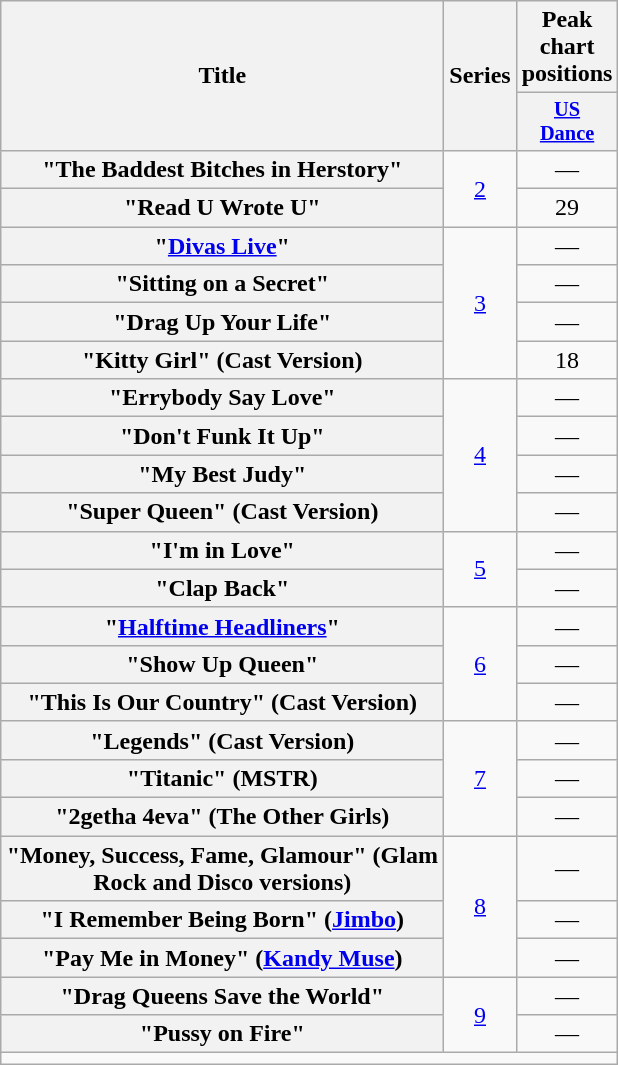<table class="wikitable plainrowheaders" style="text-align:center;">
<tr>
<th scope="col" rowspan="2" style="width:18em;">Title</th>
<th scope="col" rowspan="2" style="width:01em;">Series</th>
<th scope="col" colspan="1">Peak chart positions</th>
</tr>
<tr>
<th scope="col" style="width:3em;font-size:85%;"><a href='#'>US<br>Dance</a><br></th>
</tr>
<tr>
<th scope="row">"The Baddest Bitches in Herstory"</th>
<td rowspan="2"><a href='#'>2</a></td>
<td>—</td>
</tr>
<tr>
<th scope="row">"Read U Wrote U"<br></th>
<td>29</td>
</tr>
<tr>
<th scope="row">"<a href='#'>Divas Live</a>"</th>
<td rowspan="4"><a href='#'>3</a></td>
<td>—</td>
</tr>
<tr>
<th scope="row">"Sitting on a Secret"</th>
<td>—</td>
</tr>
<tr>
<th scope="row">"Drag Up Your Life"</th>
<td>—</td>
</tr>
<tr>
<th scope="row">"Kitty Girl" (Cast Version)</th>
<td>18</td>
</tr>
<tr>
<th scope="row">"Errybody Say Love"</th>
<td rowspan="4"><a href='#'>4</a></td>
<td>—</td>
</tr>
<tr>
<th scope="row">"Don't Funk It Up"</th>
<td>—</td>
</tr>
<tr>
<th scope="row">"My Best Judy"<br></th>
<td>—</td>
</tr>
<tr>
<th scope="row">"Super Queen" (Cast Version)</th>
<td>—</td>
</tr>
<tr>
<th scope="row">"I'm in Love"</th>
<td rowspan="2"><a href='#'>5</a></td>
<td>—</td>
</tr>
<tr>
<th scope="row">"Clap Back"</th>
<td>—</td>
</tr>
<tr>
<th scope="row">"<a href='#'>Halftime Headliners</a>"</th>
<td rowspan="3"><a href='#'>6</a></td>
<td>—</td>
</tr>
<tr>
<th scope="row">"Show Up Queen"</th>
<td>—</td>
</tr>
<tr>
<th scope="row">"This Is Our Country" (Cast Version)<br></th>
<td>—</td>
</tr>
<tr>
<th scope="row">"Legends" (Cast Version)</th>
<td rowspan="3"><a href='#'>7</a></td>
<td>—</td>
</tr>
<tr>
<th scope="row">"Titanic" (MSTR)</th>
<td>—</td>
</tr>
<tr>
<th scope="row">"2getha 4eva" (The Other Girls)</th>
<td>—</td>
</tr>
<tr>
<th scope="row">"Money, Success, Fame, Glamour" (Glam Rock and Disco versions)</th>
<td rowspan="3"><a href='#'>8</a></td>
<td>—</td>
</tr>
<tr>
<th scope="row">"I Remember Being Born" (<a href='#'>Jimbo</a>)</th>
<td>—</td>
</tr>
<tr>
<th scope="row">"Pay Me in Money" (<a href='#'>Kandy Muse</a>)</th>
<td>—</td>
</tr>
<tr>
<th scope="row">"Drag Queens Save the World"</th>
<td rowspan="2"><a href='#'>9</a></td>
<td>—</td>
</tr>
<tr>
<th scope="row">"Pussy on Fire"</th>
<td>—</td>
</tr>
<tr>
<td colspan="3"></td>
</tr>
</table>
